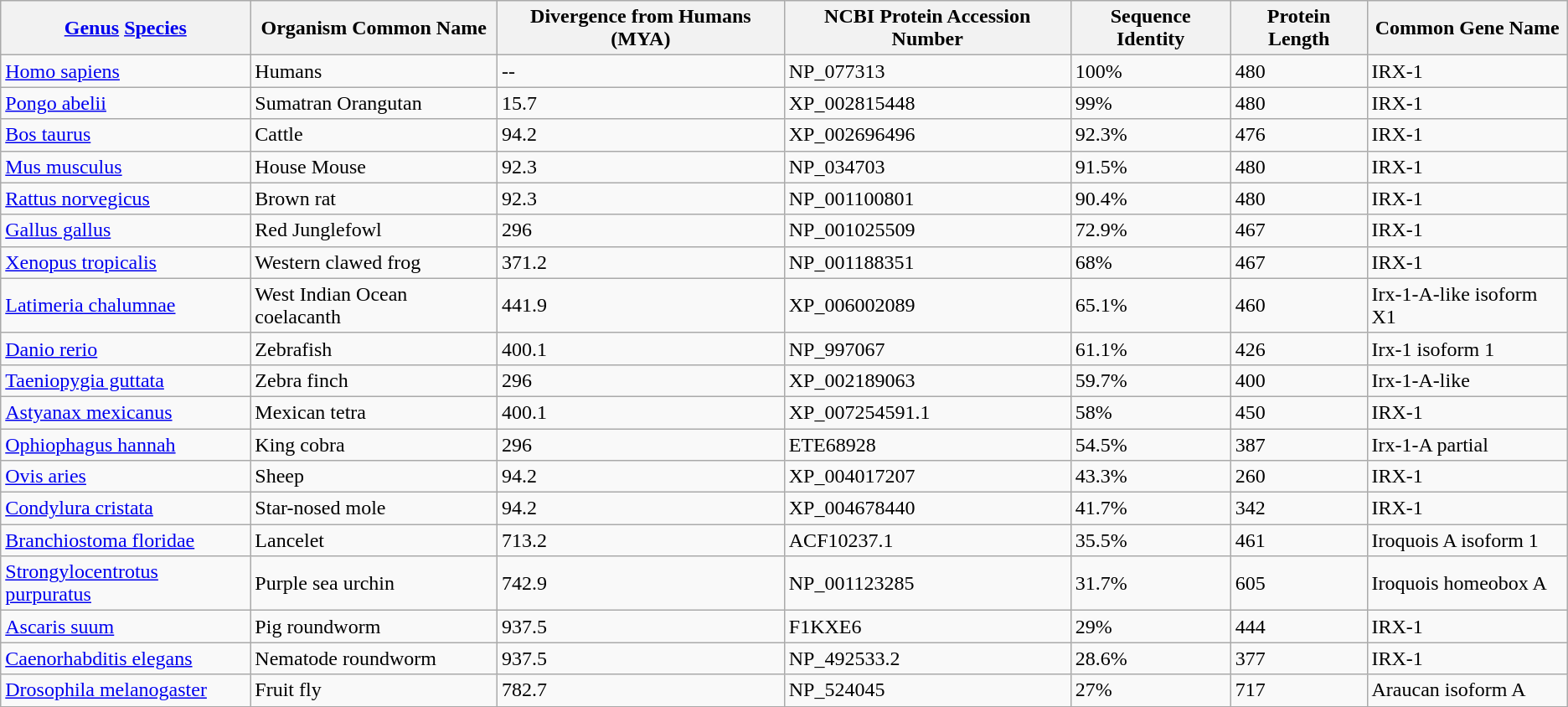<table class="wikitable sortable">
<tr>
<th><a href='#'>Genus</a> <a href='#'>Species</a></th>
<th>Organism Common Name</th>
<th>Divergence from Humans (MYA) </th>
<th>NCBI Protein Accession Number</th>
<th>Sequence Identity </th>
<th>Protein Length</th>
<th>Common Gene Name</th>
</tr>
<tr>
<td><a href='#'>Homo sapiens</a></td>
<td>Humans</td>
<td>--</td>
<td>NP_077313</td>
<td>100%</td>
<td>480</td>
<td>IRX-1</td>
</tr>
<tr>
<td><a href='#'>Pongo abelii</a></td>
<td>Sumatran Orangutan</td>
<td>15.7</td>
<td>XP_002815448</td>
<td>99%</td>
<td>480</td>
<td>IRX-1</td>
</tr>
<tr>
<td><a href='#'>Bos taurus</a></td>
<td>Cattle</td>
<td>94.2</td>
<td>XP_002696496</td>
<td>92.3%</td>
<td>476</td>
<td>IRX-1</td>
</tr>
<tr>
<td><a href='#'>Mus musculus</a></td>
<td>House Mouse</td>
<td>92.3</td>
<td>NP_034703</td>
<td>91.5%</td>
<td>480</td>
<td>IRX-1</td>
</tr>
<tr>
<td><a href='#'>Rattus norvegicus</a></td>
<td>Brown rat</td>
<td>92.3</td>
<td>NP_001100801</td>
<td>90.4%</td>
<td>480</td>
<td>IRX-1</td>
</tr>
<tr>
<td><a href='#'>Gallus gallus</a></td>
<td>Red Junglefowl</td>
<td>296</td>
<td>NP_001025509</td>
<td>72.9%</td>
<td>467</td>
<td>IRX-1</td>
</tr>
<tr>
<td><a href='#'>Xenopus tropicalis</a></td>
<td>Western clawed frog</td>
<td>371.2</td>
<td>NP_001188351</td>
<td>68%</td>
<td>467</td>
<td>IRX-1</td>
</tr>
<tr>
<td><a href='#'>Latimeria chalumnae</a></td>
<td>West Indian Ocean coelacanth</td>
<td>441.9</td>
<td>XP_006002089</td>
<td>65.1%</td>
<td>460</td>
<td>Irx-1-A-like isoform X1</td>
</tr>
<tr>
<td><a href='#'>Danio rerio</a></td>
<td>Zebrafish</td>
<td>400.1</td>
<td>NP_997067</td>
<td>61.1%</td>
<td>426</td>
<td>Irx-1 isoform 1</td>
</tr>
<tr>
<td><a href='#'>Taeniopygia guttata</a></td>
<td>Zebra finch</td>
<td>296</td>
<td>XP_002189063</td>
<td>59.7%</td>
<td>400</td>
<td>Irx-1-A-like</td>
</tr>
<tr>
<td><a href='#'>Astyanax mexicanus</a></td>
<td>Mexican tetra</td>
<td>400.1</td>
<td>XP_007254591.1</td>
<td>58%</td>
<td>450</td>
<td>IRX-1</td>
</tr>
<tr>
<td><a href='#'>Ophiophagus hannah</a></td>
<td>King cobra</td>
<td>296</td>
<td>ETE68928</td>
<td>54.5%</td>
<td>387</td>
<td>Irx-1-A partial</td>
</tr>
<tr>
<td><a href='#'>Ovis aries</a></td>
<td>Sheep</td>
<td>94.2</td>
<td>XP_004017207</td>
<td>43.3%</td>
<td>260</td>
<td>IRX-1</td>
</tr>
<tr>
<td><a href='#'>Condylura cristata</a></td>
<td>Star-nosed mole</td>
<td>94.2</td>
<td>XP_004678440</td>
<td>41.7%</td>
<td>342</td>
<td>IRX-1</td>
</tr>
<tr>
<td><a href='#'>Branchiostoma floridae</a></td>
<td>Lancelet</td>
<td>713.2</td>
<td>ACF10237.1</td>
<td>35.5%</td>
<td>461</td>
<td>Iroquois A isoform 1</td>
</tr>
<tr>
<td><a href='#'>Strongylocentrotus purpuratus</a></td>
<td>Purple sea urchin</td>
<td>742.9</td>
<td>NP_001123285</td>
<td>31.7%</td>
<td>605</td>
<td>Iroquois homeobox A</td>
</tr>
<tr>
<td><a href='#'>Ascaris suum</a></td>
<td>Pig roundworm</td>
<td>937.5</td>
<td>F1KXE6</td>
<td>29%</td>
<td>444</td>
<td>IRX-1</td>
</tr>
<tr>
<td><a href='#'>Caenorhabditis elegans</a></td>
<td>Nematode roundworm</td>
<td>937.5</td>
<td>NP_492533.2</td>
<td>28.6%</td>
<td>377</td>
<td>IRX-1</td>
</tr>
<tr>
<td><a href='#'>Drosophila melanogaster</a></td>
<td>Fruit fly</td>
<td>782.7</td>
<td>NP_524045</td>
<td>27%</td>
<td>717</td>
<td>Araucan isoform A</td>
</tr>
<tr>
</tr>
</table>
